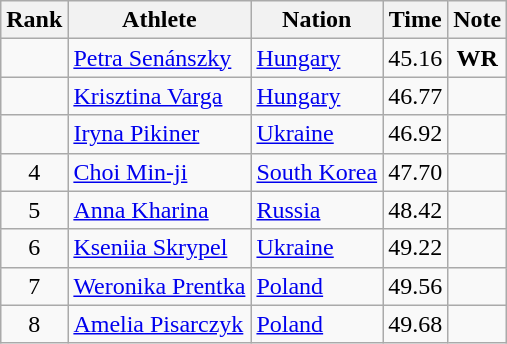<table class="wikitable sortable" style="text-align:center">
<tr>
<th>Rank</th>
<th>Athlete</th>
<th>Nation</th>
<th>Time</th>
<th>Note</th>
</tr>
<tr>
<td></td>
<td align=left><a href='#'>Petra Senánszky</a></td>
<td align=left> <a href='#'>Hungary</a></td>
<td>45.16</td>
<td><strong>WR</strong></td>
</tr>
<tr>
<td></td>
<td align=left><a href='#'>Krisztina Varga</a></td>
<td align=left> <a href='#'>Hungary</a></td>
<td>46.77</td>
<td></td>
</tr>
<tr>
<td></td>
<td align=left><a href='#'>Iryna Pikiner</a></td>
<td align=left> <a href='#'>Ukraine</a></td>
<td>46.92</td>
<td></td>
</tr>
<tr>
<td>4</td>
<td align=left><a href='#'>Choi Min-ji</a></td>
<td align=left> <a href='#'>South Korea</a></td>
<td>47.70</td>
<td></td>
</tr>
<tr>
<td>5</td>
<td align=left><a href='#'>Anna Kharina</a></td>
<td align=left> <a href='#'>Russia</a></td>
<td>48.42</td>
<td></td>
</tr>
<tr>
<td>6</td>
<td align=left><a href='#'>Kseniia Skrypel</a></td>
<td align=left> <a href='#'>Ukraine</a></td>
<td>49.22</td>
<td></td>
</tr>
<tr>
<td>7</td>
<td align=left><a href='#'>Weronika Prentka</a></td>
<td align=left> <a href='#'>Poland</a></td>
<td>49.56</td>
<td></td>
</tr>
<tr>
<td>8</td>
<td align=left><a href='#'>Amelia Pisarczyk</a></td>
<td align=left> <a href='#'>Poland</a></td>
<td>49.68</td>
<td></td>
</tr>
</table>
